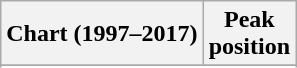<table class="wikitable sortable plainrowheaders" style="text-align:center">
<tr>
<th scope="col">Chart (1997–2017)</th>
<th scope="col">Peak<br>position</th>
</tr>
<tr>
</tr>
<tr>
</tr>
</table>
